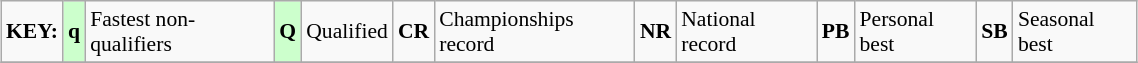<table class="wikitable" style="margin:0.5em auto; font-size:90%;position:relative;" width=60%>
<tr>
<td><strong>KEY:</strong></td>
<td bgcolor=ccffcc align=center><strong>q</strong></td>
<td>Fastest non-qualifiers</td>
<td bgcolor=ccffcc align=center><strong>Q</strong></td>
<td>Qualified</td>
<td align=center><strong>CR</strong></td>
<td>Championships record</td>
<td align=center><strong>NR</strong></td>
<td>National record</td>
<td align=center><strong>PB</strong></td>
<td>Personal best</td>
<td align=center><strong>SB</strong></td>
<td>Seasonal best</td>
</tr>
<tr>
</tr>
</table>
